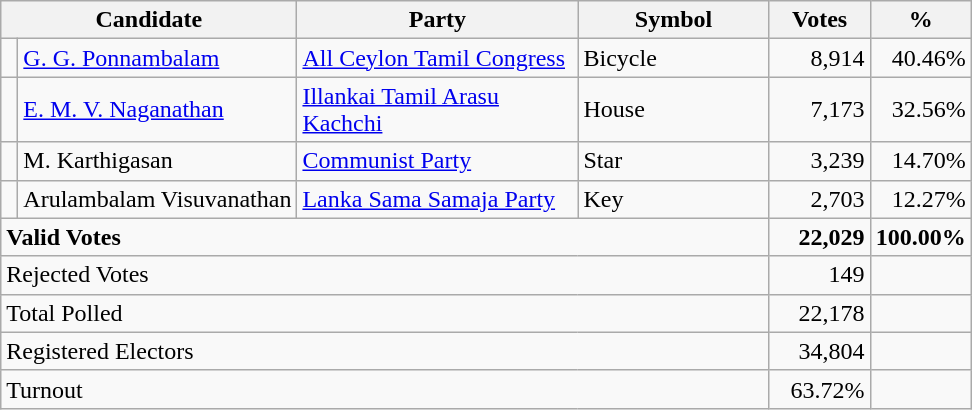<table class="wikitable" border="1" style="text-align:right;">
<tr>
<th align=left colspan=2 width="180">Candidate</th>
<th align=left width="180">Party</th>
<th align=left width="120">Symbol</th>
<th align=left width="60">Votes</th>
<th align=left width="60">%</th>
</tr>
<tr>
<td bgcolor=> </td>
<td align=left><a href='#'>G. G. Ponnambalam</a></td>
<td align=left><a href='#'>All Ceylon Tamil Congress</a></td>
<td align=left>Bicycle</td>
<td>8,914</td>
<td>40.46%</td>
</tr>
<tr>
<td bgcolor=> </td>
<td align=left><a href='#'>E. M. V. Naganathan</a></td>
<td align=left><a href='#'>Illankai Tamil Arasu Kachchi</a></td>
<td align=left>House</td>
<td>7,173</td>
<td>32.56%</td>
</tr>
<tr>
<td bgcolor=> </td>
<td align=left>M. Karthigasan</td>
<td align=left><a href='#'>Communist Party</a></td>
<td align=left>Star</td>
<td>3,239</td>
<td>14.70%</td>
</tr>
<tr>
<td bgcolor=> </td>
<td align=left>Arulambalam Visuvanathan</td>
<td align=left><a href='#'>Lanka Sama Samaja Party</a></td>
<td align=left>Key</td>
<td>2,703</td>
<td>12.27%</td>
</tr>
<tr>
<td align=left colspan=4><strong>Valid Votes</strong></td>
<td><strong>22,029</strong></td>
<td><strong>100.00%</strong></td>
</tr>
<tr>
<td align=left colspan=4>Rejected Votes</td>
<td>149</td>
<td></td>
</tr>
<tr>
<td align=left colspan=4>Total Polled</td>
<td>22,178</td>
<td></td>
</tr>
<tr>
<td align=left colspan=4>Registered Electors</td>
<td>34,804</td>
<td></td>
</tr>
<tr>
<td align=left colspan=4>Turnout</td>
<td>63.72%</td>
</tr>
</table>
